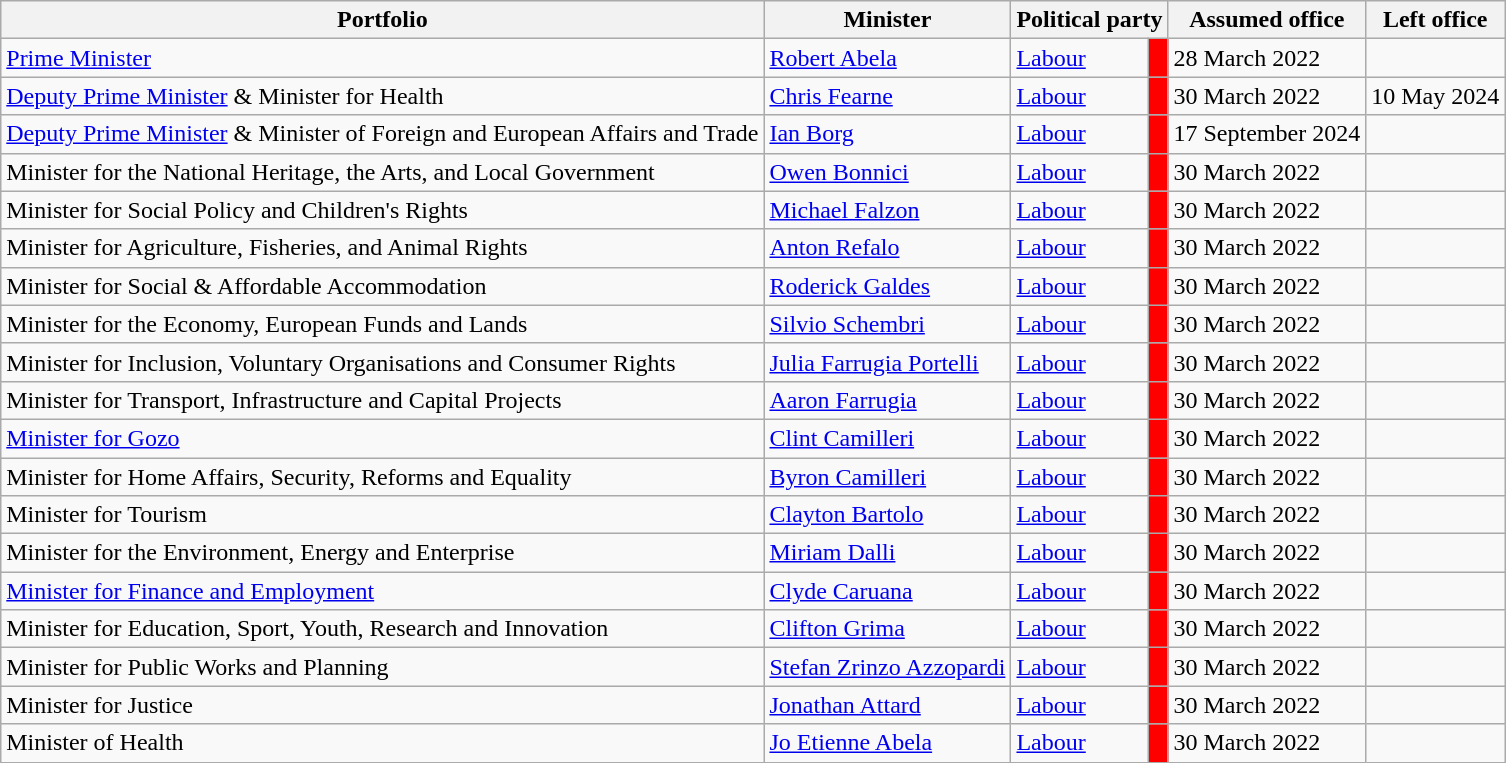<table class="wikitable">
<tr>
<th>Portfolio </th>
<th>Minister</th>
<th colspan="2">Political party</th>
<th>Assumed office</th>
<th>Left office</th>
</tr>
<tr>
<td><a href='#'>Prime Minister</a><br></td>
<td><a href='#'>Robert Abela</a></td>
<td><a href='#'>Labour</a></td>
<td style="background:#FF0000;"></td>
<td>28 March 2022</td>
<td></td>
</tr>
<tr>
<td><a href='#'>Deputy Prime Minister</a> & Minister for Health<br></td>
<td><a href='#'>Chris Fearne</a></td>
<td><a href='#'>Labour</a></td>
<td style="background:#FF0000;"></td>
<td>30 March 2022</td>
<td>10 May 2024</td>
</tr>
<tr>
<td><a href='#'>Deputy Prime Minister</a> & Minister of Foreign and European Affairs and Trade</td>
<td><a href='#'>Ian Borg</a></td>
<td><a href='#'>Labour</a></td>
<td style="background:#FF0000;"></td>
<td>17 September 2024</td>
<td></td>
</tr>
<tr>
<td>Minister for the National Heritage, the Arts, and Local Government<br></td>
<td><a href='#'>Owen Bonnici</a></td>
<td><a href='#'>Labour</a></td>
<td style="background:#FF0000;"></td>
<td>30 March 2022</td>
<td></td>
</tr>
<tr>
<td>Minister for Social Policy and Children's Rights<br></td>
<td><a href='#'>Michael Falzon</a></td>
<td><a href='#'>Labour</a></td>
<td style="background:#FF0000;"></td>
<td>30 March 2022</td>
<td></td>
</tr>
<tr>
<td>Minister for Agriculture, Fisheries, and Animal Rights<br></td>
<td><a href='#'>Anton Refalo</a></td>
<td><a href='#'>Labour</a></td>
<td style="background:#FF0000;"></td>
<td>30 March 2022</td>
<td></td>
</tr>
<tr>
<td>Minister for Social & Affordable Accommodation<br></td>
<td><a href='#'>Roderick Galdes</a></td>
<td><a href='#'>Labour</a></td>
<td style="background:#FF0000;"></td>
<td>30 March 2022</td>
<td></td>
</tr>
<tr>
<td>Minister for the Economy, European Funds and Lands<br></td>
<td><a href='#'>Silvio Schembri</a></td>
<td><a href='#'>Labour</a></td>
<td style="background:#FF0000;"></td>
<td>30 March 2022</td>
<td></td>
</tr>
<tr>
<td>Minister for Inclusion, Voluntary Organisations and Consumer Rights<br></td>
<td><a href='#'>Julia Farrugia Portelli</a></td>
<td><a href='#'>Labour</a></td>
<td style="background:#FF0000;"></td>
<td>30 March 2022</td>
<td></td>
</tr>
<tr>
<td>Minister for Transport, Infrastructure and Capital Projects<br></td>
<td><a href='#'>Aaron Farrugia</a></td>
<td><a href='#'>Labour</a></td>
<td style="background:#FF0000;"></td>
<td>30 March 2022</td>
<td></td>
</tr>
<tr>
<td><a href='#'>Minister for Gozo</a><br></td>
<td><a href='#'>Clint Camilleri</a></td>
<td><a href='#'>Labour</a></td>
<td style="background:#FF0000;"></td>
<td>30 March 2022</td>
<td></td>
</tr>
<tr>
<td>Minister for Home Affairs, Security, Reforms and Equality<br></td>
<td><a href='#'>Byron Camilleri</a></td>
<td><a href='#'>Labour</a></td>
<td style="background:#FF0000;"></td>
<td>30 March 2022</td>
<td></td>
</tr>
<tr>
<td>Minister for Tourism<br></td>
<td><a href='#'>Clayton Bartolo</a></td>
<td><a href='#'>Labour</a></td>
<td style="background:#FF0000;"></td>
<td>30 March 2022</td>
<td></td>
</tr>
<tr>
<td>Minister for the Environment, Energy and Enterprise<br></td>
<td><a href='#'>Miriam Dalli</a></td>
<td><a href='#'>Labour</a></td>
<td style="background:#FF0000;"></td>
<td>30 March 2022</td>
<td></td>
</tr>
<tr>
<td><a href='#'>Minister for Finance and Employment</a><br></td>
<td><a href='#'>Clyde Caruana</a></td>
<td><a href='#'>Labour</a></td>
<td style="background:#FF0000;"></td>
<td>30 March 2022</td>
<td></td>
</tr>
<tr>
<td>Minister for Education, Sport, Youth, Research and Innovation<br></td>
<td><a href='#'>Clifton Grima</a></td>
<td><a href='#'>Labour</a></td>
<td style="background:#FF0000;"></td>
<td>30 March 2022</td>
<td></td>
</tr>
<tr>
<td>Minister for Public Works and Planning<br></td>
<td><a href='#'>Stefan Zrinzo Azzopardi</a></td>
<td><a href='#'>Labour</a></td>
<td style="background:#FF0000;"></td>
<td>30 March 2022</td>
<td></td>
</tr>
<tr>
<td>Minister for Justice<br></td>
<td><a href='#'>Jonathan Attard</a></td>
<td><a href='#'>Labour</a></td>
<td style="background:#FF0000;"></td>
<td>30 March 2022</td>
<td></td>
</tr>
<tr>
<td>Minister of Health<br></td>
<td><a href='#'>Jo Etienne Abela</a></td>
<td><a href='#'>Labour</a></td>
<td style="background:#FF0000;"></td>
<td>30 March 2022</td>
<td></td>
</tr>
</table>
